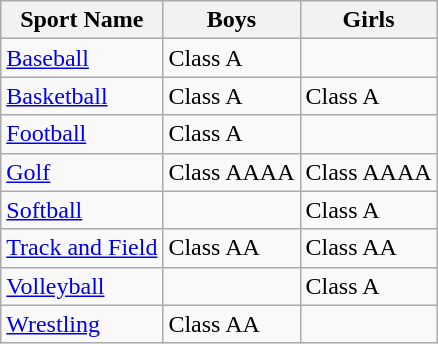<table class="wikitable">
<tr>
<th>Sport Name</th>
<th>Boys</th>
<th>Girls</th>
</tr>
<tr>
<td><a href='#'>Baseball</a></td>
<td>Class A</td>
<td></td>
</tr>
<tr>
<td><a href='#'>Basketball</a></td>
<td>Class A</td>
<td>Class A</td>
</tr>
<tr>
<td><a href='#'>Football</a></td>
<td>Class A</td>
<td></td>
</tr>
<tr>
<td><a href='#'>Golf</a></td>
<td>Class AAAA</td>
<td>Class AAAA</td>
</tr>
<tr>
<td><a href='#'>Softball</a></td>
<td></td>
<td>Class A</td>
</tr>
<tr>
<td><a href='#'>Track and Field</a></td>
<td>Class AA</td>
<td>Class AA</td>
</tr>
<tr>
<td><a href='#'>Volleyball</a></td>
<td></td>
<td>Class A</td>
</tr>
<tr>
<td><a href='#'>Wrestling</a></td>
<td>Class AA</td>
<td></td>
</tr>
</table>
